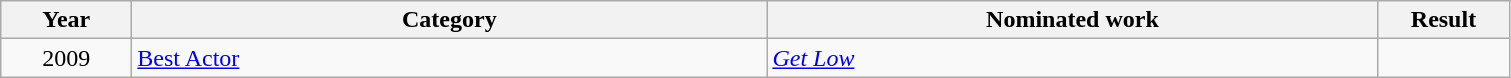<table class=wikitable>
<tr>
<th scope="col" style="width:5em;">Year</th>
<th scope="col" style="width:26em;">Category</th>
<th scope="col" style="width:25em;">Nominated work</th>
<th scope="col" style="width:5em;">Result</th>
</tr>
<tr>
<td style="text-align:center;">2009</td>
<td><a href='#'>Best Actor</a></td>
<td><em><a href='#'>Get Low</a></em></td>
<td></td>
</tr>
</table>
